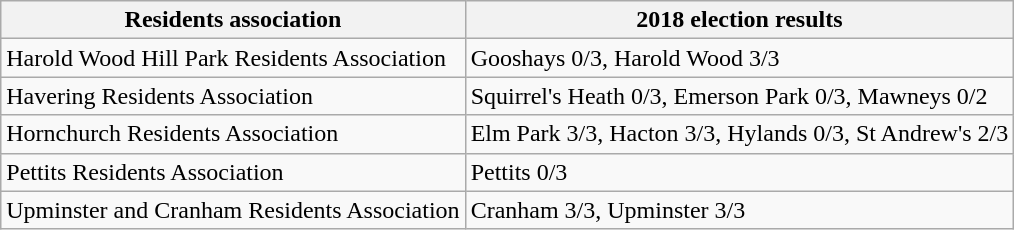<table class="wikitable">
<tr>
<th>Residents association</th>
<th>2018 election results</th>
</tr>
<tr>
<td>Harold Wood Hill Park Residents Association</td>
<td>Gooshays 0/3, Harold Wood 3/3</td>
</tr>
<tr>
<td>Havering Residents Association</td>
<td>Squirrel's Heath 0/3, Emerson Park 0/3, Mawneys 0/2</td>
</tr>
<tr>
<td>Hornchurch Residents Association</td>
<td>Elm Park 3/3, Hacton 3/3, Hylands 0/3, St Andrew's 2/3</td>
</tr>
<tr>
<td>Pettits Residents Association</td>
<td>Pettits 0/3</td>
</tr>
<tr>
<td>Upminster and Cranham Residents Association</td>
<td>Cranham 3/3, Upminster 3/3</td>
</tr>
</table>
